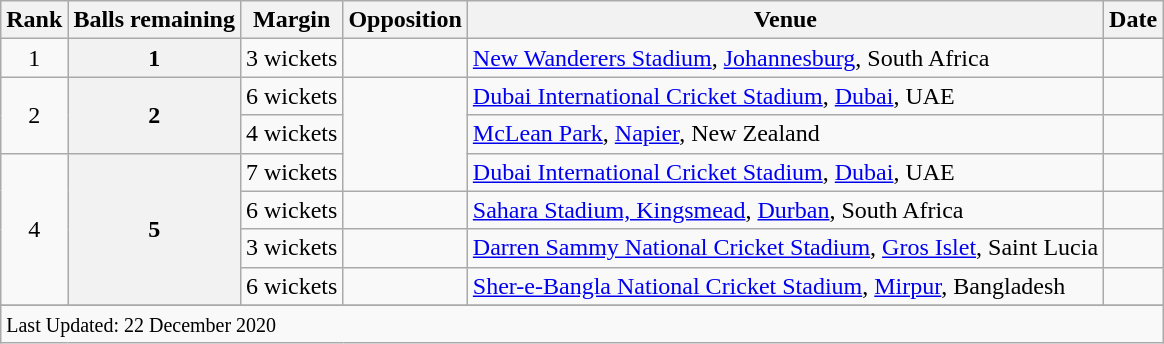<table class="wikitable plainrowheaders sortable">
<tr>
<th scope=col>Rank</th>
<th scope=col>Balls remaining</th>
<th scope=col>Margin</th>
<th scope=col>Opposition</th>
<th scope=col>Venue</th>
<th scope=col>Date</th>
</tr>
<tr>
<td align=center>1</td>
<th scope=row style=text-align:center>1</th>
<td scope=row style=text-align:center;>3 wickets</td>
<td></td>
<td><a href='#'>New Wanderers Stadium</a>, <a href='#'>Johannesburg</a>, South Africa</td>
<td></td>
</tr>
<tr>
<td align=center rowspan=2>2</td>
<th scope=row style=text-align:center rowspan=2>2</th>
<td scope=row style=text-align:center;>6 wickets</td>
<td rowspan=3></td>
<td><a href='#'>Dubai International Cricket Stadium</a>, <a href='#'>Dubai</a>, UAE</td>
<td></td>
</tr>
<tr>
<td scope=row style=text-align:center;>4 wickets</td>
<td><a href='#'>McLean Park</a>, <a href='#'>Napier</a>, New Zealand</td>
<td></td>
</tr>
<tr>
<td align=center rowspan=4>4</td>
<th scope=row style=text-align:center rowspan=4>5</th>
<td scope=row style=text-align:center;>7 wickets</td>
<td><a href='#'>Dubai International Cricket Stadium</a>, <a href='#'>Dubai</a>, UAE</td>
<td></td>
</tr>
<tr>
<td scope=row style=text-align:center;>6 wickets</td>
<td></td>
<td><a href='#'>Sahara Stadium, Kingsmead</a>, <a href='#'>Durban</a>, South Africa</td>
<td> </td>
</tr>
<tr>
<td scope=row style=text-align:center;>3 wickets</td>
<td></td>
<td><a href='#'>Darren Sammy National Cricket Stadium</a>, <a href='#'>Gros Islet</a>, Saint Lucia</td>
<td> </td>
</tr>
<tr>
<td scope=row style=text-align:center;>6 wickets</td>
<td></td>
<td><a href='#'>Sher-e-Bangla National Cricket Stadium</a>, <a href='#'>Mirpur</a>, Bangladesh</td>
<td></td>
</tr>
<tr>
</tr>
<tr class=sortbottom>
<td colspan=6><small>Last Updated: 22 December 2020</small></td>
</tr>
</table>
